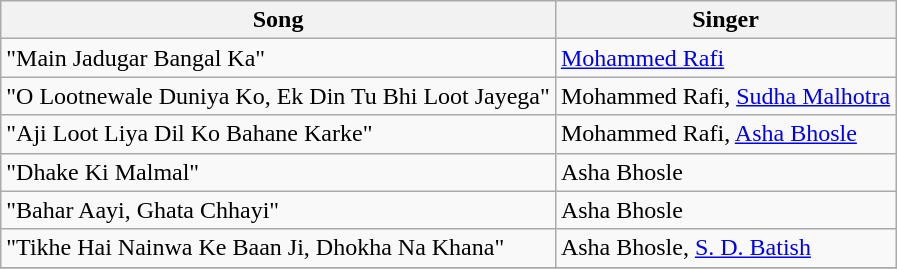<table class="wikitable">
<tr>
<th>Song</th>
<th>Singer</th>
</tr>
<tr>
<td>"Main Jadugar Bangal Ka"</td>
<td><a href='#'>Mohammed Rafi</a></td>
</tr>
<tr>
<td>"O Lootnewale Duniya Ko, Ek Din Tu Bhi Loot Jayega"</td>
<td>Mohammed Rafi, <a href='#'>Sudha Malhotra</a></td>
</tr>
<tr>
<td>"Aji Loot Liya Dil Ko Bahane Karke"</td>
<td>Mohammed Rafi, <a href='#'>Asha Bhosle</a></td>
</tr>
<tr>
<td>"Dhake Ki Malmal"</td>
<td>Asha Bhosle</td>
</tr>
<tr>
<td>"Bahar Aayi, Ghata Chhayi"</td>
<td>Asha Bhosle</td>
</tr>
<tr>
<td>"Tikhe Hai Nainwa Ke Baan Ji, Dhokha Na Khana"</td>
<td>Asha Bhosle, <a href='#'>S. D. Batish</a></td>
</tr>
<tr>
</tr>
</table>
